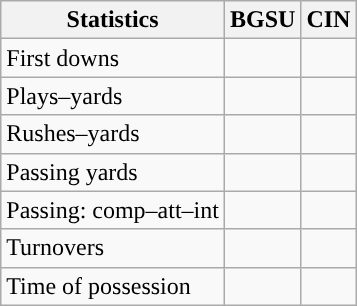<table class="wikitable" style="float:left">
<tr>
<th>Statistics</th>
<th>BGSU</th>
<th>CIN</th>
</tr>
<tr>
<td>First downs</td>
<td></td>
<td></td>
</tr>
<tr>
<td>Plays–yards</td>
<td></td>
<td></td>
</tr>
<tr>
<td>Rushes–yards</td>
<td></td>
<td></td>
</tr>
<tr>
<td>Passing yards</td>
<td></td>
<td></td>
</tr>
<tr>
<td>Passing: comp–att–int</td>
<td></td>
<td></td>
</tr>
<tr>
<td>Turnovers</td>
<td></td>
<td></td>
</tr>
<tr>
<td>Time of possession</td>
<td></td>
<td></td>
</tr>
</table>
